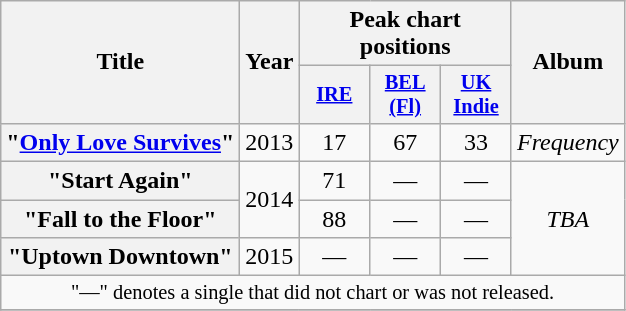<table class="wikitable plainrowheaders" style="text-align:center;">
<tr>
<th scope="col" rowspan="2">Title</th>
<th scope="col" rowspan="2">Year</th>
<th scope="col" colspan="3">Peak chart positions</th>
<th scope="col" rowspan="2">Album</th>
</tr>
<tr>
<th scope="col" style="width:3em;font-size:85%;"><a href='#'>IRE</a><br></th>
<th scope="col" style="width:3em;font-size:85%;"><a href='#'>BEL <br>(Fl)</a><br></th>
<th scope="col" style="width:3em;font-size:85%;"><a href='#'>UK Indie</a><br></th>
</tr>
<tr>
<th scope="row">"<a href='#'>Only Love Survives</a>"</th>
<td>2013</td>
<td>17</td>
<td>67</td>
<td>33</td>
<td><em>Frequency</em></td>
</tr>
<tr>
<th scope="row">"Start Again"</th>
<td rowspan="2">2014</td>
<td>71</td>
<td>—</td>
<td>—</td>
<td rowspan="3"><em>TBA</em></td>
</tr>
<tr>
<th scope="row">"Fall to the Floor"</th>
<td>88</td>
<td>—</td>
<td>—</td>
</tr>
<tr>
<th scope="row">"Uptown Downtown"</th>
<td>2015</td>
<td>—</td>
<td>—</td>
<td>—</td>
</tr>
<tr>
<td colspan="20" style="font-size:85%">"—" denotes a single that did not chart or was not released.</td>
</tr>
<tr>
</tr>
</table>
